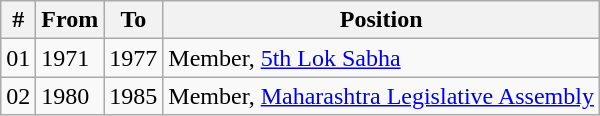<table class="wikitable sortable">
<tr>
<th>#</th>
<th>From</th>
<th>To</th>
<th>Position</th>
</tr>
<tr>
<td>01</td>
<td>1971</td>
<td>1977</td>
<td>Member, <a href='#'>5th Lok Sabha</a></td>
</tr>
<tr>
<td>02</td>
<td>1980</td>
<td>1985</td>
<td>Member, <a href='#'>Maharashtra Legislative Assembly</a></td>
</tr>
</table>
